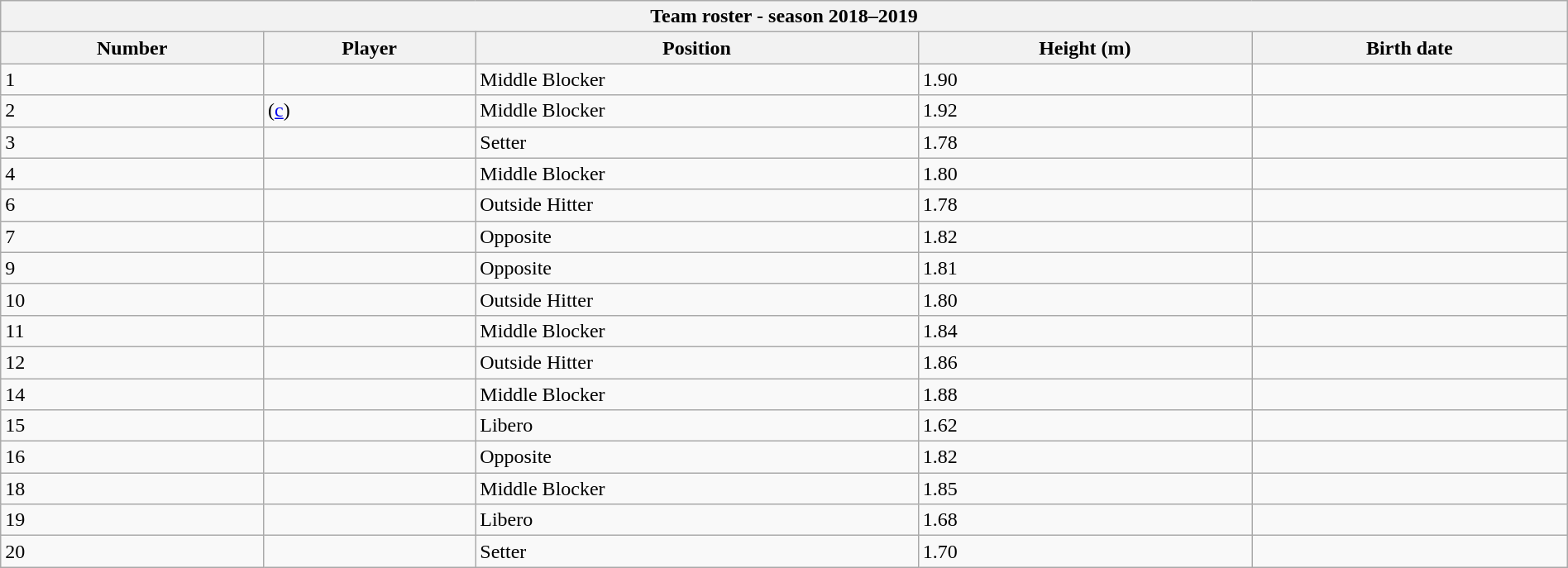<table class="wikitable collapsible collapsed" style="width:100%;">
<tr>
<th colspan=6><strong>Team roster - season 2018–2019</strong></th>
</tr>
<tr>
<th>Number</th>
<th>Player</th>
<th>Position</th>
<th>Height (m)</th>
<th>Birth date</th>
</tr>
<tr>
<td>1</td>
<td align=left> </td>
<td>Middle Blocker</td>
<td>1.90</td>
<td align=right></td>
</tr>
<tr>
<td>2</td>
<td align=left>  (<a href='#'>c</a>)</td>
<td>Middle Blocker</td>
<td>1.92</td>
<td align=right></td>
</tr>
<tr>
<td>3</td>
<td align=left> </td>
<td>Setter</td>
<td>1.78</td>
<td align=right></td>
</tr>
<tr>
<td>4</td>
<td align=left> </td>
<td>Middle Blocker</td>
<td>1.80</td>
<td align=right></td>
</tr>
<tr>
<td>6</td>
<td align=left> </td>
<td>Outside Hitter</td>
<td>1.78</td>
<td align=right></td>
</tr>
<tr>
<td>7</td>
<td align=left> </td>
<td>Opposite</td>
<td>1.82</td>
<td align=right></td>
</tr>
<tr>
<td>9</td>
<td align=left> </td>
<td>Opposite</td>
<td>1.81</td>
<td align=right></td>
</tr>
<tr>
<td>10</td>
<td align=left> </td>
<td>Outside Hitter</td>
<td>1.80</td>
<td align=right></td>
</tr>
<tr>
<td>11</td>
<td align=left> </td>
<td>Middle Blocker</td>
<td>1.84</td>
<td align=right></td>
</tr>
<tr>
<td>12</td>
<td align=left> </td>
<td>Outside Hitter</td>
<td>1.86</td>
<td align=right></td>
</tr>
<tr>
<td>14</td>
<td align=left> </td>
<td>Middle Blocker</td>
<td>1.88</td>
<td align=right></td>
</tr>
<tr>
<td>15</td>
<td align=left> </td>
<td>Libero</td>
<td>1.62</td>
<td align=right></td>
</tr>
<tr>
<td>16</td>
<td align=left> </td>
<td>Opposite</td>
<td>1.82</td>
<td align=right></td>
</tr>
<tr>
<td>18</td>
<td align=left> </td>
<td>Middle Blocker</td>
<td>1.85</td>
<td align=right></td>
</tr>
<tr>
<td>19</td>
<td align=left> </td>
<td>Libero</td>
<td>1.68</td>
<td align=right></td>
</tr>
<tr>
<td>20</td>
<td align=left> </td>
<td>Setter</td>
<td>1.70</td>
<td align=right></td>
</tr>
</table>
